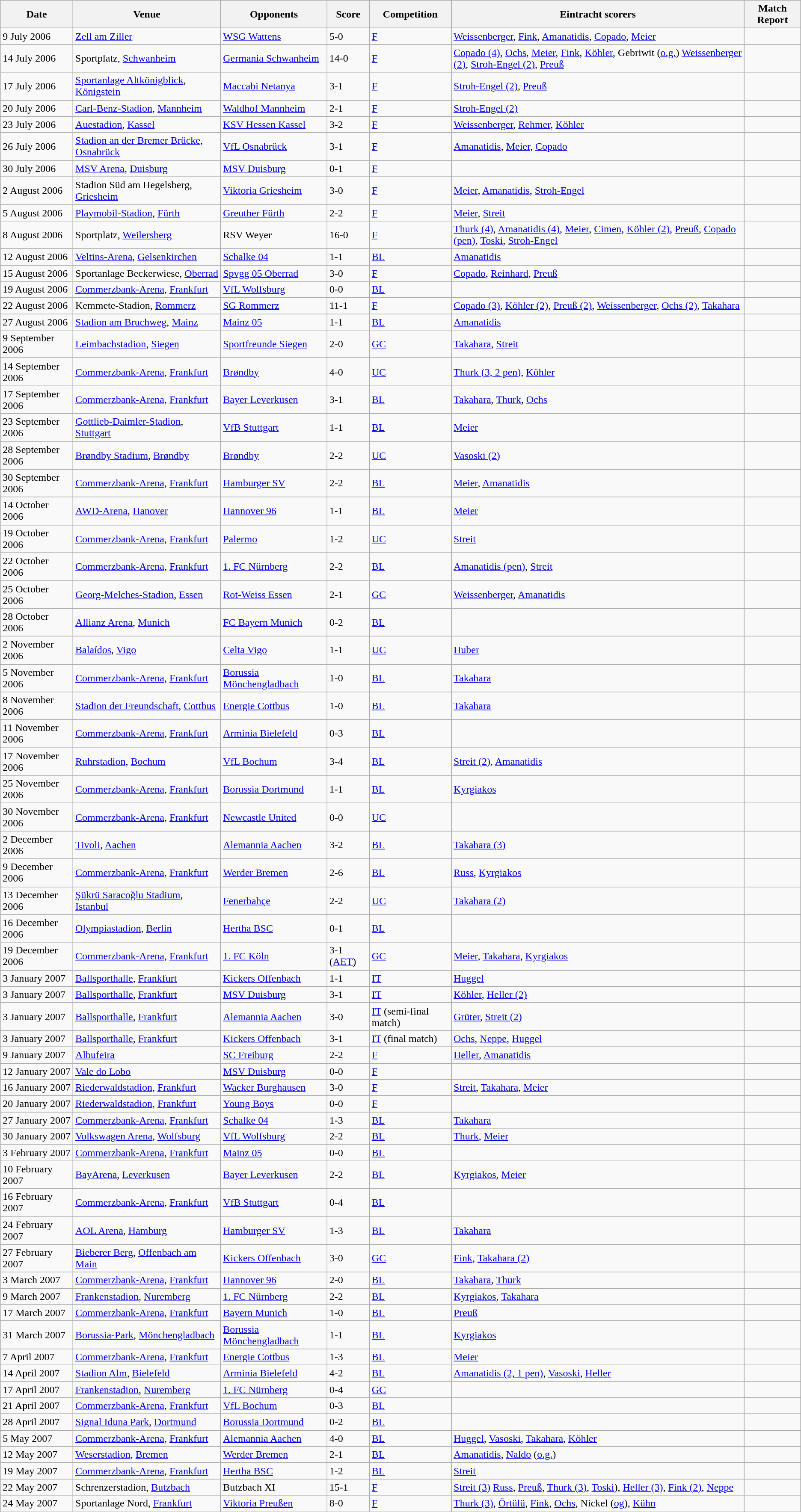<table class="wikitable">
<tr>
<th>Date</th>
<th>Venue</th>
<th>Opponents</th>
<th>Score</th>
<th>Competition</th>
<th>Eintracht scorers</th>
<th>Match Report</th>
</tr>
<tr>
<td>9 July 2006</td>
<td><a href='#'>Zell am Ziller</a></td>
<td><a href='#'>WSG Wattens</a></td>
<td>5-0</td>
<td><a href='#'>F</a></td>
<td><a href='#'>Weissenberger</a>, <a href='#'>Fink</a>, <a href='#'>Amanatidis</a>, <a href='#'>Copado</a>, <a href='#'>Meier</a></td>
<td></td>
</tr>
<tr>
<td>14 July 2006</td>
<td>Sportplatz, <a href='#'>Schwanheim</a></td>
<td><a href='#'>Germania Schwanheim</a></td>
<td>14-0</td>
<td><a href='#'>F</a></td>
<td><a href='#'>Copado (4)</a>, <a href='#'>Ochs</a>, <a href='#'>Meier</a>, <a href='#'>Fink</a>, <a href='#'>Köhler</a>, Gebriwit (<a href='#'>o.g.</a>) <a href='#'>Weissenberger (2)</a>, <a href='#'>Stroh-Engel (2)</a>, <a href='#'>Preuß</a></td>
<td></td>
</tr>
<tr>
<td>17 July 2006</td>
<td><a href='#'>Sportanlage Altkönigblick</a>, <a href='#'>Königstein</a></td>
<td><a href='#'>Maccabi Netanya</a></td>
<td>3-1</td>
<td><a href='#'>F</a></td>
<td><a href='#'>Stroh-Engel (2)</a>, <a href='#'>Preuß</a></td>
<td></td>
</tr>
<tr>
<td>20 July 2006</td>
<td><a href='#'>Carl-Benz-Stadion</a>,  <a href='#'>Mannheim</a></td>
<td><a href='#'>Waldhof Mannheim</a></td>
<td>2-1</td>
<td><a href='#'>F</a></td>
<td><a href='#'>Stroh-Engel (2)</a></td>
<td></td>
</tr>
<tr>
<td>23 July 2006</td>
<td><a href='#'>Auestadion</a>, <a href='#'>Kassel</a></td>
<td><a href='#'>KSV Hessen Kassel</a></td>
<td>3-2</td>
<td><a href='#'>F</a></td>
<td><a href='#'>Weissenberger</a>, <a href='#'>Rehmer</a>, <a href='#'>Köhler</a></td>
<td></td>
</tr>
<tr>
<td>26 July 2006</td>
<td><a href='#'>Stadion an der Bremer Brücke</a>, <a href='#'>Osnabrück</a></td>
<td><a href='#'>VfL Osnabrück</a></td>
<td>3-1</td>
<td><a href='#'>F</a></td>
<td><a href='#'>Amanatidis</a>, <a href='#'>Meier</a>, <a href='#'>Copado</a></td>
<td></td>
</tr>
<tr>
<td>30 July 2006</td>
<td><a href='#'>MSV Arena</a>, <a href='#'>Duisburg</a></td>
<td><a href='#'>MSV Duisburg</a></td>
<td>0-1</td>
<td><a href='#'>F</a></td>
<td></td>
<td></td>
</tr>
<tr>
<td>2 August 2006</td>
<td>Stadion Süd am Hegelsberg, <a href='#'>Griesheim</a></td>
<td><a href='#'>Viktoria Griesheim</a></td>
<td>3-0</td>
<td><a href='#'>F</a></td>
<td><a href='#'>Meier</a>, <a href='#'>Amanatidis</a>, <a href='#'>Stroh-Engel</a></td>
<td></td>
</tr>
<tr>
<td>5 August 2006</td>
<td><a href='#'>Playmobil-Stadion</a>, <a href='#'>Fürth</a></td>
<td><a href='#'>Greuther Fürth</a></td>
<td>2-2</td>
<td><a href='#'>F</a></td>
<td><a href='#'>Meier</a>, <a href='#'>Streit</a></td>
<td></td>
</tr>
<tr>
<td>8 August 2006</td>
<td>Sportplatz, <a href='#'>Weilersberg</a></td>
<td>RSV Weyer</td>
<td>16-0</td>
<td><a href='#'>F</a></td>
<td><a href='#'>Thurk (4)</a>, <a href='#'>Amanatidis (4)</a>,   <a href='#'>Meier</a>, <a href='#'>Cimen</a>, <a href='#'>Köhler (2)</a>, <a href='#'>Preuß</a>, <a href='#'>Copado (pen)</a>, <a href='#'>Toski</a>, <a href='#'>Stroh-Engel</a></td>
<td></td>
</tr>
<tr>
<td>12 August 2006</td>
<td><a href='#'>Veltins-Arena</a>,  <a href='#'>Gelsenkirchen</a></td>
<td><a href='#'>Schalke 04</a></td>
<td>1-1</td>
<td><a href='#'>BL</a></td>
<td><a href='#'>Amanatidis</a></td>
<td> </td>
</tr>
<tr>
<td>15 August 2006</td>
<td>Sportanlage Beckerwiese, <a href='#'>Oberrad</a></td>
<td><a href='#'>Spvgg 05 Oberrad</a></td>
<td>3-0</td>
<td><a href='#'>F</a></td>
<td><a href='#'>Copado</a>, <a href='#'>Reinhard</a>, <a href='#'>Preuß</a></td>
<td></td>
</tr>
<tr>
<td>19 August 2006</td>
<td><a href='#'>Commerzbank-Arena</a>,  <a href='#'>Frankfurt</a></td>
<td><a href='#'>VfL Wolfsburg</a></td>
<td>0-0</td>
<td><a href='#'>BL</a></td>
<td></td>
<td> </td>
</tr>
<tr>
<td>22 August 2006</td>
<td>Kemmete-Stadion, <a href='#'>Rommerz</a></td>
<td><a href='#'>SG Rommerz</a></td>
<td>11-1</td>
<td><a href='#'>F</a></td>
<td><a href='#'>Copado (3)</a>, <a href='#'>Köhler (2)</a>, <a href='#'>Preuß (2)</a>, <a href='#'>Weissenberger</a>, <a href='#'>Ochs (2)</a>, <a href='#'>Takahara</a></td>
<td></td>
</tr>
<tr>
<td>27 August 2006</td>
<td><a href='#'>Stadion am Bruchweg</a>,  <a href='#'>Mainz</a></td>
<td><a href='#'>Mainz 05</a></td>
<td>1-1</td>
<td><a href='#'>BL</a></td>
<td><a href='#'>Amanatidis</a></td>
<td> </td>
</tr>
<tr>
<td>9 September 2006</td>
<td><a href='#'>Leimbachstadion</a>,  <a href='#'>Siegen</a></td>
<td><a href='#'>Sportfreunde Siegen</a></td>
<td>2-0</td>
<td><a href='#'>GC</a></td>
<td><a href='#'>Takahara</a>, <a href='#'>Streit</a></td>
<td></td>
</tr>
<tr>
<td>14 September 2006</td>
<td><a href='#'>Commerzbank-Arena</a>,  <a href='#'>Frankfurt</a></td>
<td><a href='#'>Brøndby</a></td>
<td>4-0</td>
<td><a href='#'>UC</a></td>
<td><a href='#'>Thurk (3, 2 pen)</a>, <a href='#'>Köhler</a></td>
<td> </td>
</tr>
<tr>
<td>17 September 2006</td>
<td><a href='#'>Commerzbank-Arena</a>,  <a href='#'>Frankfurt</a></td>
<td><a href='#'>Bayer Leverkusen</a></td>
<td>3-1</td>
<td><a href='#'>BL</a></td>
<td><a href='#'>Takahara</a>, <a href='#'>Thurk</a>, <a href='#'>Ochs</a></td>
<td></td>
</tr>
<tr>
<td>23 September 2006</td>
<td><a href='#'>Gottlieb-Daimler-Stadion</a>,  <a href='#'>Stuttgart</a></td>
<td><a href='#'>VfB Stuttgart</a></td>
<td>1-1</td>
<td><a href='#'>BL</a></td>
<td><a href='#'>Meier</a></td>
<td></td>
</tr>
<tr>
<td>28 September 2006</td>
<td><a href='#'>Brøndby Stadium</a>,  <a href='#'>Brøndby</a></td>
<td><a href='#'>Brøndby</a></td>
<td>2-2</td>
<td><a href='#'>UC</a></td>
<td><a href='#'>Vasoski (2)</a></td>
<td> </td>
</tr>
<tr>
<td>30 September 2006</td>
<td><a href='#'>Commerzbank-Arena</a>,  <a href='#'>Frankfurt</a></td>
<td><a href='#'>Hamburger SV</a></td>
<td>2-2</td>
<td><a href='#'>BL</a></td>
<td><a href='#'>Meier</a>, <a href='#'>Amanatidis</a></td>
<td> </td>
</tr>
<tr>
<td>14 October 2006</td>
<td><a href='#'>AWD-Arena</a>,  <a href='#'>Hanover</a></td>
<td><a href='#'>Hannover 96</a></td>
<td>1-1</td>
<td><a href='#'>BL</a></td>
<td><a href='#'>Meier</a></td>
<td> </td>
</tr>
<tr>
<td>19 October 2006</td>
<td><a href='#'>Commerzbank-Arena</a>,  <a href='#'>Frankfurt</a></td>
<td><a href='#'>Palermo</a></td>
<td>1-2</td>
<td><a href='#'>UC</a></td>
<td><a href='#'>Streit</a></td>
<td> </td>
</tr>
<tr>
<td>22 October 2006</td>
<td><a href='#'>Commerzbank-Arena</a>,  <a href='#'>Frankfurt</a></td>
<td><a href='#'>1. FC Nürnberg</a></td>
<td>2-2</td>
<td><a href='#'>BL</a></td>
<td><a href='#'>Amanatidis (pen)</a>, <a href='#'>Streit</a></td>
<td> </td>
</tr>
<tr>
<td>25 October 2006</td>
<td><a href='#'>Georg-Melches-Stadion</a>,  <a href='#'>Essen</a></td>
<td><a href='#'>Rot-Weiss Essen</a></td>
<td>2-1</td>
<td><a href='#'>GC</a></td>
<td><a href='#'>Weissenberger</a>, <a href='#'>Amanatidis</a></td>
<td></td>
</tr>
<tr>
<td>28 October 2006</td>
<td><a href='#'>Allianz Arena</a>,  <a href='#'>Munich</a></td>
<td><a href='#'>FC Bayern Munich</a></td>
<td>0-2</td>
<td><a href='#'>BL</a></td>
<td></td>
<td> </td>
</tr>
<tr>
<td>2 November 2006</td>
<td><a href='#'>Balaídos</a>, <a href='#'>Vigo</a></td>
<td><a href='#'>Celta Vigo</a></td>
<td>1-1</td>
<td><a href='#'>UC</a></td>
<td><a href='#'>Huber</a></td>
<td> </td>
</tr>
<tr>
<td>5 November 2006</td>
<td><a href='#'>Commerzbank-Arena</a>,  <a href='#'>Frankfurt</a></td>
<td><a href='#'>Borussia Mönchengladbach</a></td>
<td>1-0</td>
<td><a href='#'>BL</a></td>
<td><a href='#'>Takahara</a></td>
<td> </td>
</tr>
<tr>
<td>8 November 2006</td>
<td><a href='#'>Stadion der Freundschaft</a>,  <a href='#'>Cottbus</a></td>
<td><a href='#'>Energie Cottbus</a></td>
<td>1-0</td>
<td><a href='#'>BL</a></td>
<td><a href='#'>Takahara</a></td>
<td> </td>
</tr>
<tr>
<td>11 November 2006</td>
<td><a href='#'>Commerzbank-Arena</a>,  <a href='#'>Frankfurt</a></td>
<td><a href='#'>Arminia Bielefeld</a></td>
<td>0-3</td>
<td><a href='#'>BL</a></td>
<td></td>
<td> </td>
</tr>
<tr>
<td>17 November 2006</td>
<td><a href='#'>Ruhrstadion</a>,  <a href='#'>Bochum</a></td>
<td><a href='#'>VfL Bochum</a></td>
<td>3-4</td>
<td><a href='#'>BL</a></td>
<td><a href='#'>Streit (2)</a>, <a href='#'>Amanatidis</a></td>
<td> </td>
</tr>
<tr>
<td>25 November 2006</td>
<td><a href='#'>Commerzbank-Arena</a>,  <a href='#'>Frankfurt</a></td>
<td><a href='#'>Borussia Dortmund</a></td>
<td>1-1</td>
<td><a href='#'>BL</a></td>
<td><a href='#'>Kyrgiakos</a></td>
<td> </td>
</tr>
<tr>
<td>30 November 2006</td>
<td><a href='#'>Commerzbank-Arena</a>,  <a href='#'>Frankfurt</a></td>
<td><a href='#'>Newcastle United</a></td>
<td>0-0</td>
<td><a href='#'>UC</a></td>
<td></td>
<td> </td>
</tr>
<tr>
<td>2 December 2006</td>
<td><a href='#'>Tivoli</a>,  <a href='#'>Aachen</a></td>
<td><a href='#'>Alemannia Aachen</a></td>
<td>3-2</td>
<td><a href='#'>BL</a></td>
<td><a href='#'>Takahara (3)</a></td>
<td> </td>
</tr>
<tr>
<td>9 December 2006</td>
<td><a href='#'>Commerzbank-Arena</a>,  <a href='#'>Frankfurt</a></td>
<td><a href='#'>Werder Bremen</a></td>
<td>2-6</td>
<td><a href='#'>BL</a></td>
<td><a href='#'>Russ</a>, <a href='#'>Kyrgiakos</a></td>
<td> </td>
</tr>
<tr>
<td>13 December 2006</td>
<td><a href='#'>Şükrü Saracoğlu Stadium</a>, <a href='#'>Istanbul</a></td>
<td><a href='#'>Fenerbahçe</a></td>
<td>2-2</td>
<td><a href='#'>UC</a></td>
<td><a href='#'>Takahara (2)</a></td>
<td> </td>
</tr>
<tr>
<td>16 December 2006</td>
<td><a href='#'>Olympiastadion</a>,  <a href='#'>Berlin</a></td>
<td><a href='#'>Hertha BSC</a></td>
<td>0-1</td>
<td><a href='#'>BL</a></td>
<td></td>
<td> </td>
</tr>
<tr>
<td>19 December 2006</td>
<td><a href='#'>Commerzbank-Arena</a>,  <a href='#'>Frankfurt</a></td>
<td><a href='#'>1. FC Köln</a></td>
<td>3-1 (<a href='#'>AET</a>)</td>
<td><a href='#'>GC</a></td>
<td><a href='#'>Meier</a>, <a href='#'>Takahara</a>, <a href='#'>Kyrgiakos</a></td>
<td></td>
</tr>
<tr>
<td>3 January 2007</td>
<td><a href='#'>Ballsporthalle</a>,  <a href='#'>Frankfurt</a></td>
<td><a href='#'>Kickers Offenbach</a></td>
<td>1-1</td>
<td><a href='#'>IT</a></td>
<td><a href='#'>Huggel</a></td>
<td></td>
</tr>
<tr>
<td>3 January 2007</td>
<td><a href='#'>Ballsporthalle</a>,  <a href='#'>Frankfurt</a></td>
<td><a href='#'>MSV Duisburg</a></td>
<td>3-1</td>
<td><a href='#'>IT</a></td>
<td><a href='#'>Köhler</a>, <a href='#'>Heller (2)</a></td>
<td></td>
</tr>
<tr>
<td>3 January 2007</td>
<td><a href='#'>Ballsporthalle</a>,  <a href='#'>Frankfurt</a></td>
<td><a href='#'>Alemannia Aachen</a></td>
<td>3-0</td>
<td><a href='#'>IT</a> (semi-final match)</td>
<td><a href='#'>Grüter</a>, <a href='#'>Streit (2)</a></td>
<td></td>
</tr>
<tr>
<td>3 January 2007</td>
<td><a href='#'>Ballsporthalle</a>,  <a href='#'>Frankfurt</a></td>
<td><a href='#'>Kickers Offenbach</a></td>
<td>3-1</td>
<td><a href='#'>IT</a> (final match)</td>
<td><a href='#'>Ochs</a>, <a href='#'>Neppe</a>, <a href='#'>Huggel</a></td>
<td></td>
</tr>
<tr>
<td>9 January 2007</td>
<td><a href='#'>Albufeira</a></td>
<td><a href='#'>SC Freiburg</a></td>
<td>2-2</td>
<td><a href='#'>F</a></td>
<td><a href='#'>Heller</a>, <a href='#'>Amanatidis</a></td>
<td></td>
</tr>
<tr>
<td>12 January 2007</td>
<td><a href='#'>Vale do Lobo</a></td>
<td><a href='#'>MSV Duisburg</a></td>
<td>0-0</td>
<td><a href='#'>F</a></td>
<td></td>
<td></td>
</tr>
<tr>
<td>16 January 2007</td>
<td><a href='#'>Riederwaldstadion</a>, <a href='#'>Frankfurt</a></td>
<td><a href='#'>Wacker Burghausen</a></td>
<td>3-0</td>
<td><a href='#'>F</a></td>
<td><a href='#'>Streit</a>, <a href='#'>Takahara</a>, <a href='#'>Meier</a></td>
<td></td>
</tr>
<tr>
<td>20 January 2007</td>
<td><a href='#'>Riederwaldstadion</a>, <a href='#'>Frankfurt</a></td>
<td><a href='#'>Young Boys</a></td>
<td>0-0</td>
<td><a href='#'>F</a></td>
<td></td>
<td></td>
</tr>
<tr>
<td>27 January 2007</td>
<td><a href='#'>Commerzbank-Arena</a>,  <a href='#'>Frankfurt</a></td>
<td><a href='#'>Schalke 04</a></td>
<td>1-3</td>
<td><a href='#'>BL</a></td>
<td><a href='#'>Takahara</a></td>
<td> </td>
</tr>
<tr>
<td>30 January 2007</td>
<td><a href='#'>Volkswagen Arena</a>,  <a href='#'>Wolfsburg</a></td>
<td><a href='#'>VfL Wolfsburg</a></td>
<td>2-2</td>
<td><a href='#'>BL</a></td>
<td><a href='#'>Thurk</a>, <a href='#'>Meier</a></td>
<td> </td>
</tr>
<tr>
<td>3 February 2007</td>
<td><a href='#'>Commerzbank-Arena</a>,  <a href='#'>Frankfurt</a></td>
<td><a href='#'>Mainz 05</a></td>
<td>0-0</td>
<td><a href='#'>BL</a></td>
<td></td>
<td> </td>
</tr>
<tr>
<td>10 February 2007</td>
<td><a href='#'>BayArena</a>,  <a href='#'>Leverkusen</a></td>
<td><a href='#'>Bayer Leverkusen</a></td>
<td>2-2</td>
<td><a href='#'>BL</a></td>
<td><a href='#'>Kyrgiakos</a>, <a href='#'>Meier</a></td>
<td> </td>
</tr>
<tr>
<td>16 February 2007</td>
<td><a href='#'>Commerzbank-Arena</a>,  <a href='#'>Frankfurt</a></td>
<td><a href='#'>VfB Stuttgart</a></td>
<td>0-4</td>
<td><a href='#'>BL</a></td>
<td></td>
<td> </td>
</tr>
<tr>
<td>24 February 2007</td>
<td><a href='#'>AOL Arena</a>,  <a href='#'>Hamburg</a></td>
<td><a href='#'>Hamburger SV</a></td>
<td>1-3</td>
<td><a href='#'>BL</a></td>
<td><a href='#'>Takahara</a></td>
<td> </td>
</tr>
<tr>
<td>27 February 2007</td>
<td><a href='#'>Bieberer Berg</a>, <a href='#'>Offenbach am Main</a></td>
<td><a href='#'>Kickers Offenbach</a></td>
<td>3-0</td>
<td><a href='#'>GC</a></td>
<td><a href='#'>Fink</a>, <a href='#'>Takahara (2)</a></td>
<td></td>
</tr>
<tr>
<td>3 March 2007</td>
<td><a href='#'>Commerzbank-Arena</a>,  <a href='#'>Frankfurt</a></td>
<td><a href='#'>Hannover 96</a></td>
<td>2-0</td>
<td><a href='#'>BL</a></td>
<td><a href='#'>Takahara</a>, <a href='#'>Thurk</a></td>
<td> </td>
</tr>
<tr>
<td>9 March 2007</td>
<td><a href='#'>Frankenstadion</a>,  <a href='#'>Nuremberg</a></td>
<td><a href='#'>1. FC Nürnberg</a></td>
<td>2-2</td>
<td><a href='#'>BL</a></td>
<td><a href='#'>Kyrgiakos</a>, <a href='#'>Takahara</a></td>
<td> </td>
</tr>
<tr>
<td>17 March 2007</td>
<td><a href='#'>Commerzbank-Arena</a>,  <a href='#'>Frankfurt</a></td>
<td><a href='#'>Bayern Munich</a></td>
<td>1-0</td>
<td><a href='#'>BL</a></td>
<td><a href='#'>Preuß</a></td>
<td> </td>
</tr>
<tr>
<td>31 March 2007</td>
<td><a href='#'>Borussia-Park</a>,  <a href='#'>Mönchengladbach</a></td>
<td><a href='#'>Borussia Mönchengladbach</a></td>
<td>1-1</td>
<td><a href='#'>BL</a></td>
<td><a href='#'>Kyrgiakos</a></td>
<td> </td>
</tr>
<tr>
<td>7 April 2007</td>
<td><a href='#'>Commerzbank-Arena</a>,  <a href='#'>Frankfurt</a></td>
<td><a href='#'>Energie Cottbus</a></td>
<td>1-3</td>
<td><a href='#'>BL</a></td>
<td><a href='#'>Meier</a></td>
<td> </td>
</tr>
<tr>
<td>14 April 2007</td>
<td><a href='#'>Stadion Alm</a>,  <a href='#'>Bielefeld</a></td>
<td><a href='#'>Arminia Bielefeld</a></td>
<td>4-2</td>
<td><a href='#'>BL</a></td>
<td><a href='#'>Amanatidis (2, 1 pen)</a>, <a href='#'>Vasoski</a>, <a href='#'>Heller</a></td>
<td> </td>
</tr>
<tr>
<td>17 April 2007</td>
<td><a href='#'>Frankenstadion</a>,  <a href='#'>Nuremberg</a></td>
<td><a href='#'>1. FC Nürnberg</a></td>
<td>0-4</td>
<td><a href='#'>GC</a></td>
<td></td>
<td></td>
</tr>
<tr>
<td>21 April 2007</td>
<td><a href='#'>Commerzbank-Arena</a>,  <a href='#'>Frankfurt</a></td>
<td><a href='#'>VfL Bochum</a></td>
<td>0-3</td>
<td><a href='#'>BL</a></td>
<td></td>
<td> </td>
</tr>
<tr>
<td>28 April 2007</td>
<td><a href='#'>Signal Iduna Park</a>,  <a href='#'>Dortmund</a></td>
<td><a href='#'>Borussia Dortmund</a></td>
<td>0-2</td>
<td><a href='#'>BL</a></td>
<td></td>
<td> </td>
</tr>
<tr>
<td>5 May 2007</td>
<td><a href='#'>Commerzbank-Arena</a>,  <a href='#'>Frankfurt</a></td>
<td><a href='#'>Alemannia Aachen</a></td>
<td>4-0</td>
<td><a href='#'>BL</a></td>
<td><a href='#'>Huggel</a>, <a href='#'>Vasoski</a>, <a href='#'>Takahara</a>, <a href='#'>Köhler</a></td>
<td> </td>
</tr>
<tr>
<td>12 May 2007</td>
<td><a href='#'>Weserstadion</a>,  <a href='#'>Bremen</a></td>
<td><a href='#'>Werder Bremen</a></td>
<td>2-1</td>
<td><a href='#'>BL</a></td>
<td><a href='#'>Amanatidis</a>, <a href='#'>Naldo</a> (<a href='#'>o.g.</a>)</td>
<td> </td>
</tr>
<tr>
<td>19 May 2007</td>
<td><a href='#'>Commerzbank-Arena</a>,  <a href='#'>Frankfurt</a></td>
<td><a href='#'>Hertha BSC</a></td>
<td>1-2</td>
<td><a href='#'>BL</a></td>
<td><a href='#'>Streit</a></td>
<td> </td>
</tr>
<tr>
<td>22 May 2007</td>
<td>Schrenzerstadion,  <a href='#'>Butzbach</a></td>
<td>Butzbach XI</td>
<td>15-1</td>
<td><a href='#'>F</a></td>
<td><a href='#'>Streit (3)</a> <a href='#'>Russ</a>, <a href='#'>Preuß</a>,  <a href='#'>Thurk (3)</a>, <a href='#'>Toski</a>), <a href='#'>Heller (3)</a>, <a href='#'>Fink (2)</a>, <a href='#'>Neppe</a></td>
<td></td>
</tr>
<tr>
<td>24 May 2007</td>
<td>Sportanlage Nord,  <a href='#'>Frankfurt</a></td>
<td><a href='#'>Viktoria Preußen</a></td>
<td>8-0</td>
<td><a href='#'>F</a></td>
<td><a href='#'>Thurk (3)</a>, <a href='#'>Örtülü</a>, <a href='#'>Fink</a>, <a href='#'>Ochs</a>, Nickel (<a href='#'>og</a>), <a href='#'>Kühn</a></td>
<td></td>
</tr>
</table>
